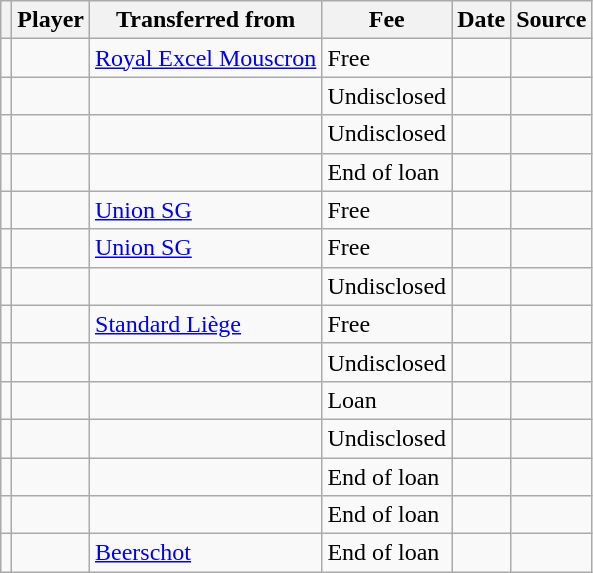<table class="wikitable plainrowheaders sortable">
<tr>
<th></th>
<th scope=col>Player</th>
<th>Transferred from</th>
<th scope=col; style="width: 65px;">Fee</th>
<th scope=col>Date</th>
<th scope=col>Source</th>
</tr>
<tr>
<td align=center></td>
<td></td>
<td><a href='#'>Royal Excel Mouscron</a></td>
<td>Free</td>
<td></td>
<td></td>
</tr>
<tr>
<td align=center></td>
<td></td>
<td></td>
<td>Undisclosed</td>
<td></td>
<td></td>
</tr>
<tr>
<td align=center></td>
<td></td>
<td></td>
<td>Undisclosed</td>
<td></td>
<td></td>
</tr>
<tr>
<td align=center></td>
<td></td>
<td></td>
<td>End of loan</td>
<td></td>
<td></td>
</tr>
<tr>
<td align=center></td>
<td></td>
<td><a href='#'>Union SG</a></td>
<td>Free</td>
<td></td>
<td></td>
</tr>
<tr>
<td align=center></td>
<td></td>
<td><a href='#'>Union SG</a></td>
<td>Free</td>
<td></td>
<td></td>
</tr>
<tr>
<td align=center></td>
<td></td>
<td></td>
<td>Undisclosed</td>
<td></td>
<td></td>
</tr>
<tr>
<td align=center></td>
<td></td>
<td><a href='#'>Standard Liège</a></td>
<td>Free</td>
<td></td>
<td></td>
</tr>
<tr>
<td align=center></td>
<td></td>
<td></td>
<td>Undisclosed</td>
<td></td>
<td></td>
</tr>
<tr>
<td align=center></td>
<td></td>
<td></td>
<td>Loan</td>
<td></td>
<td></td>
</tr>
<tr>
<td align=center></td>
<td></td>
<td></td>
<td>Undisclosed</td>
<td></td>
<td></td>
</tr>
<tr>
<td align=center></td>
<td></td>
<td></td>
<td>End of loan</td>
<td></td>
<td></td>
</tr>
<tr>
<td align=center></td>
<td></td>
<td></td>
<td>End of loan</td>
<td></td>
<td></td>
</tr>
<tr>
<td align=center></td>
<td></td>
<td><a href='#'>Beerschot</a></td>
<td>End of loan</td>
<td></td>
<td></td>
</tr>
</table>
